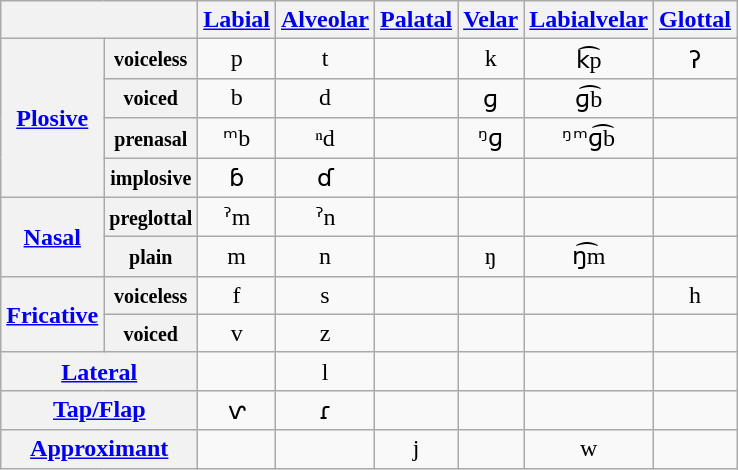<table class="wikitable">
<tr>
<th colspan="2"></th>
<th><a href='#'>Labial</a></th>
<th><a href='#'>Alveolar</a></th>
<th><a href='#'>Palatal</a></th>
<th><a href='#'>Velar</a></th>
<th><a href='#'>Labialvelar</a></th>
<th><a href='#'>Glottal</a></th>
</tr>
<tr align="center">
<th rowspan="4"><a href='#'>Plosive</a></th>
<th><small>voiceless</small></th>
<td>p</td>
<td>t</td>
<td></td>
<td>k</td>
<td>k͡p</td>
<td>ʔ</td>
</tr>
<tr align="center">
<th><small>voiced</small></th>
<td>b</td>
<td>d</td>
<td></td>
<td>ɡ</td>
<td>ɡ͡b</td>
<td></td>
</tr>
<tr align="center">
<th><small>prenasal</small></th>
<td>ᵐb</td>
<td>ⁿd</td>
<td></td>
<td>ᵑɡ</td>
<td>ᵑᵐɡ͡b</td>
<td></td>
</tr>
<tr align="center">
<th><small>implosive</small></th>
<td>ɓ</td>
<td>ɗ</td>
<td></td>
<td></td>
<td></td>
<td></td>
</tr>
<tr align="center">
<th rowspan="2"><a href='#'>Nasal</a></th>
<th><small>preglottal</small></th>
<td>ˀm</td>
<td>ˀn</td>
<td></td>
<td></td>
<td></td>
<td></td>
</tr>
<tr align="center">
<th><small>plain</small></th>
<td>m</td>
<td>n</td>
<td></td>
<td>ŋ</td>
<td>ŋ͡m</td>
<td></td>
</tr>
<tr align="center">
<th rowspan="2"><a href='#'>Fricative</a></th>
<th><small>voiceless</small></th>
<td>f</td>
<td>s</td>
<td></td>
<td></td>
<td></td>
<td>h</td>
</tr>
<tr align="center">
<th><small>voiced</small></th>
<td>v</td>
<td>z</td>
<td></td>
<td></td>
<td></td>
<td></td>
</tr>
<tr align="center">
<th colspan="2"><a href='#'>Lateral</a></th>
<td></td>
<td>l</td>
<td></td>
<td></td>
<td></td>
<td></td>
</tr>
<tr align="center">
<th colspan="2"><a href='#'>Tap/Flap</a></th>
<td>ⱱ</td>
<td>ɾ</td>
<td></td>
<td></td>
<td></td>
<td></td>
</tr>
<tr align="center">
<th colspan="2"><a href='#'>Approximant</a></th>
<td></td>
<td></td>
<td>j</td>
<td></td>
<td>w</td>
<td></td>
</tr>
</table>
